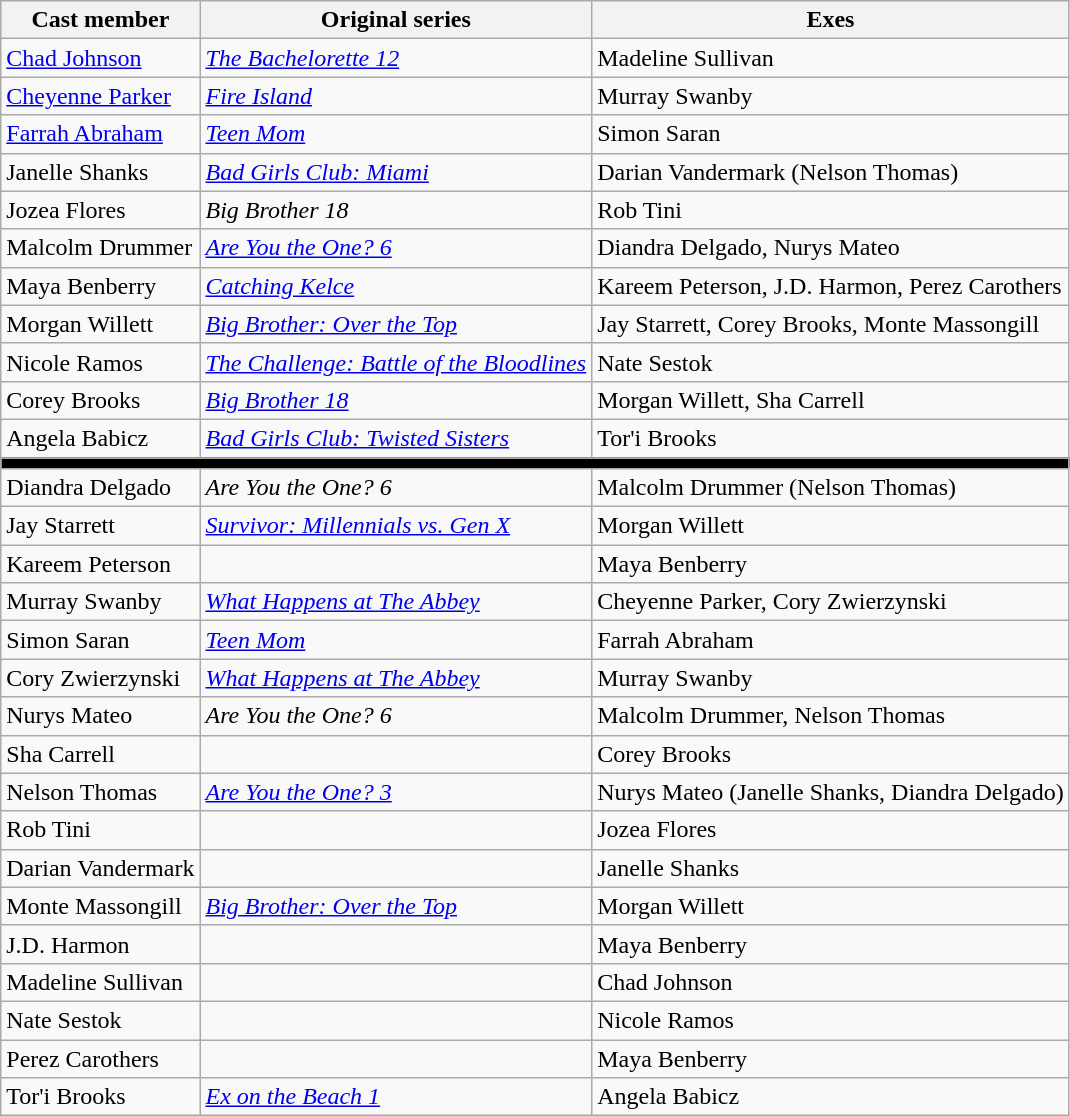<table class="wikitable sortable">
<tr>
<th>Cast member</th>
<th>Original series</th>
<th>Exes</th>
</tr>
<tr>
<td><a href='#'>Chad Johnson</a></td>
<td><a href='#'><em>The Bachelorette 12</em></a></td>
<td>Madeline Sullivan</td>
</tr>
<tr>
<td><a href='#'>Cheyenne Parker</a></td>
<td><em><a href='#'>Fire Island</a></em></td>
<td>Murray Swanby</td>
</tr>
<tr>
<td><a href='#'>Farrah Abraham</a></td>
<td><em><a href='#'>Teen Mom</a></em></td>
<td>Simon Saran</td>
</tr>
<tr>
<td>Janelle Shanks</td>
<td><a href='#'><em>Bad Girls Club: Miami</em></a></td>
<td>Darian Vandermark (Nelson Thomas)</td>
</tr>
<tr>
<td>Jozea Flores</td>
<td><em>Big Brother 18</em></td>
<td>Rob Tini</td>
</tr>
<tr>
<td>Malcolm Drummer</td>
<td><a href='#'><em>Are You the One? 6</em></a></td>
<td>Diandra Delgado, Nurys Mateo</td>
</tr>
<tr>
<td>Maya Benberry</td>
<td><em><a href='#'>Catching Kelce</a></em></td>
<td nowrap>Kareem Peterson, J.D. Harmon, Perez Carothers</td>
</tr>
<tr>
<td>Morgan Willett</td>
<td><em><a href='#'>Big Brother: Over the Top</a></em></td>
<td>Jay Starrett, Corey Brooks, Monte Massongill</td>
</tr>
<tr>
<td>Nicole Ramos</td>
<td nowrap><em><a href='#'>The Challenge: Battle of the Bloodlines</a></em></td>
<td>Nate Sestok</td>
</tr>
<tr>
<td>Corey Brooks</td>
<td><a href='#'><em>Big Brother 18</em></a></td>
<td>Morgan Willett, Sha Carrell</td>
</tr>
<tr>
<td>Angela Babicz</td>
<td><a href='#'><em>Bad Girls Club: Twisted Sisters</em></a></td>
<td>Tor'i Brooks</td>
</tr>
<tr>
<td style="background:#000;" colspan="3"></td>
</tr>
<tr>
<td>Diandra Delgado</td>
<td><em>Are You the One? 6</em></td>
<td>Malcolm Drummer (Nelson Thomas)</td>
</tr>
<tr>
<td>Jay Starrett</td>
<td><em><a href='#'>Survivor: Millennials vs. Gen X</a></em></td>
<td>Morgan Willett</td>
</tr>
<tr>
<td>Kareem Peterson</td>
<td></td>
<td>Maya Benberry</td>
</tr>
<tr>
<td>Murray Swanby</td>
<td><em><a href='#'>What Happens at The Abbey</a></em></td>
<td>Cheyenne Parker, Cory Zwierzynski</td>
</tr>
<tr>
<td>Simon Saran</td>
<td><em><a href='#'>Teen Mom</a></em></td>
<td>Farrah Abraham</td>
</tr>
<tr>
<td>Cory Zwierzynski</td>
<td><em><a href='#'>What Happens at The Abbey</a></em></td>
<td>Murray Swanby</td>
</tr>
<tr>
<td>Nurys Mateo</td>
<td><em>Are You the One? 6</em></td>
<td>Malcolm Drummer, Nelson Thomas</td>
</tr>
<tr>
<td>Sha Carrell</td>
<td></td>
<td>Corey Brooks</td>
</tr>
<tr>
<td>Nelson Thomas</td>
<td><a href='#'><em>Are You the One? 3</em></a></td>
<td nowrap>Nurys Mateo (Janelle Shanks, Diandra Delgado)</td>
</tr>
<tr>
<td>Rob Tini</td>
<td></td>
<td>Jozea Flores</td>
</tr>
<tr>
<td nowrap>Darian Vandermark</td>
<td></td>
<td>Janelle Shanks</td>
</tr>
<tr>
<td>Monte Massongill</td>
<td><em><a href='#'>Big Brother: Over the Top</a></em></td>
<td>Morgan Willett</td>
</tr>
<tr>
<td>J.D. Harmon</td>
<td></td>
<td>Maya Benberry</td>
</tr>
<tr>
<td>Madeline Sullivan</td>
<td></td>
<td>Chad Johnson</td>
</tr>
<tr>
<td>Nate Sestok</td>
<td></td>
<td>Nicole Ramos</td>
</tr>
<tr>
<td>Perez Carothers</td>
<td></td>
<td>Maya Benberry</td>
</tr>
<tr>
<td>Tor'i Brooks</td>
<td><a href='#'><em>Ex on the Beach 1</em></a></td>
<td>Angela Babicz</td>
</tr>
</table>
